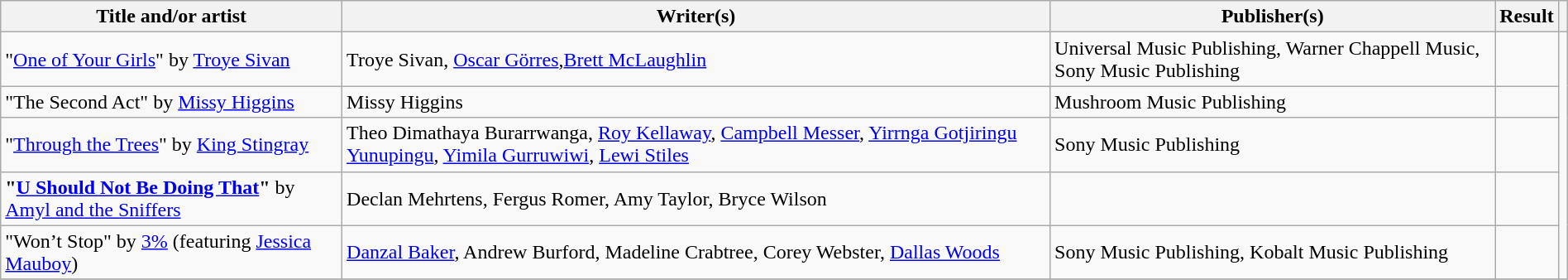<table class="wikitable" width=100%>
<tr>
<th scope="col">Title and/or artist</th>
<th scope="col">Writer(s)</th>
<th scope="col">Publisher(s)</th>
<th scope="col">Result</th>
<th scope="col"></th>
</tr>
<tr>
<td>"<a href='#'>One of Your Girls</a>" by <a href='#'>Troye Sivan</a></td>
<td>Troye Sivan, <a href='#'>Oscar Görres</a>,<a href='#'>Brett McLaughlin</a></td>
<td>Universal Music Publishing, Warner Chappell Music, Sony Music Publishing</td>
<td></td>
<td rowspan="5"></td>
</tr>
<tr>
<td>"The Second Act" by <a href='#'>Missy Higgins</a></td>
<td>Missy Higgins</td>
<td>Mushroom Music Publishing</td>
<td></td>
</tr>
<tr>
<td>"<a href='#'>Through the Trees</a>" by <a href='#'>King Stingray</a></td>
<td>Theo Dimathaya Burarrwanga, <a href='#'>Roy Kellaway</a>, <a href='#'>Campbell Messer</a>, <a href='#'>Yirrnga Gotjiringu Yunupingu</a>, <a href='#'>Yimila Gurruwiwi</a>, <a href='#'>Lewi Stiles</a></td>
<td>Sony Music Publishing</td>
<td></td>
</tr>
<tr>
<td><strong>"<a href='#'>U Should Not Be Doing That</a>"</strong> by <a href='#'>Amyl and the Sniffers</a></td>
<td>Declan Mehrtens, Fergus Romer, Amy Taylor, Bryce Wilson</td>
<td></td>
<td></td>
</tr>
<tr>
<td>"Won’t Stop" by <a href='#'>3%</a> (featuring <a href='#'>Jessica Mauboy</a>)</td>
<td><a href='#'>Danzal Baker</a>, Andrew Burford, Madeline Crabtree, Corey Webster, <a href='#'>Dallas Woods</a></td>
<td>Sony Music Publishing, Kobalt Music Publishing</td>
<td></td>
</tr>
<tr>
</tr>
</table>
